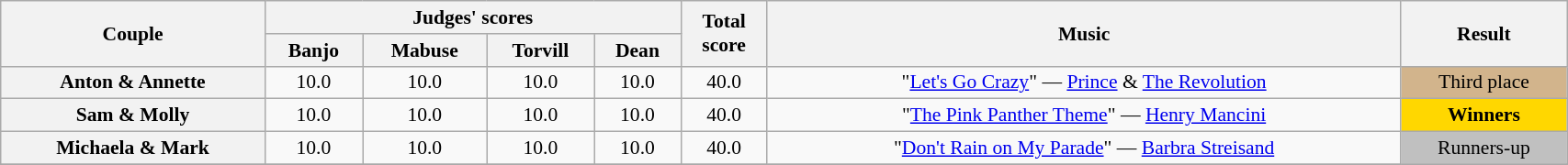<table class="wikitable sortable" style="text-align:center; font-size:90%; width:90%">
<tr>
<th rowspan="2" scope="col">Couple</th>
<th colspan="4" scope="col" class="unsortable">Judges' scores</th>
<th rowspan="2" scope="col" class="unsortable">Total<br>score</th>
<th rowspan="2" scope="col" class="unsortable">Music</th>
<th rowspan="2" scope="col" class="unsortable">Result</th>
</tr>
<tr>
<th class="unsortable">Banjo</th>
<th class="unsortable">Mabuse</th>
<th class="unsortable">Torvill</th>
<th class="unsortable">Dean</th>
</tr>
<tr>
<th scope="row">Anton & Annette</th>
<td>10.0</td>
<td>10.0</td>
<td>10.0</td>
<td>10.0</td>
<td>40.0</td>
<td>"<a href='#'>Let's Go Crazy</a>" — <a href='#'>Prince</a> & <a href='#'>The Revolution</a></td>
<td bgcolor="tan">Third place</td>
</tr>
<tr>
<th scope="row">Sam & Molly</th>
<td>10.0</td>
<td>10.0</td>
<td>10.0</td>
<td>10.0</td>
<td>40.0</td>
<td>"<a href='#'>The Pink Panther Theme</a>" — <a href='#'>Henry Mancini</a></td>
<td bgcolor="gold"><strong>Winners</strong></td>
</tr>
<tr>
<th scope="row">Michaela & Mark</th>
<td>10.0</td>
<td>10.0</td>
<td>10.0</td>
<td>10.0</td>
<td>40.0</td>
<td>"<a href='#'>Don't Rain on My Parade</a>" — <a href='#'>Barbra Streisand</a></td>
<td bgcolor="silver">Runners-up</td>
</tr>
<tr>
</tr>
</table>
